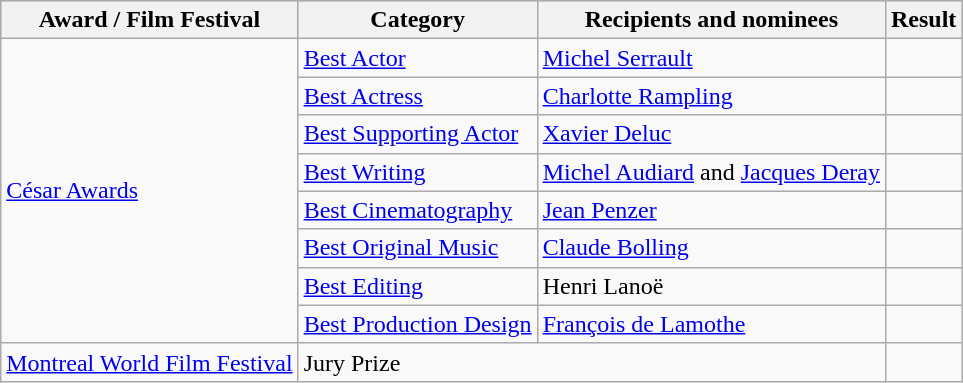<table class="wikitable plainrowheaders sortable">
<tr style="background:#ccc; text-align:center;">
<th scope="col">Award / Film Festival</th>
<th scope="col">Category</th>
<th scope="col">Recipients and nominees</th>
<th scope="col">Result</th>
</tr>
<tr>
<td rowspan=8><a href='#'>César Awards</a></td>
<td><a href='#'>Best Actor</a></td>
<td><a href='#'>Michel Serrault</a></td>
<td></td>
</tr>
<tr>
<td><a href='#'>Best Actress</a></td>
<td><a href='#'>Charlotte Rampling</a></td>
<td></td>
</tr>
<tr>
<td><a href='#'>Best Supporting Actor</a></td>
<td><a href='#'>Xavier Deluc</a></td>
<td></td>
</tr>
<tr>
<td><a href='#'>Best Writing</a></td>
<td><a href='#'>Michel Audiard</a> and <a href='#'>Jacques Deray</a></td>
<td></td>
</tr>
<tr>
<td><a href='#'>Best Cinematography</a></td>
<td><a href='#'>Jean Penzer</a></td>
<td></td>
</tr>
<tr>
<td><a href='#'>Best Original Music</a></td>
<td><a href='#'>Claude Bolling</a></td>
<td></td>
</tr>
<tr>
<td><a href='#'>Best Editing</a></td>
<td>Henri Lanoë</td>
<td></td>
</tr>
<tr>
<td><a href='#'>Best Production Design</a></td>
<td><a href='#'>François de Lamothe</a></td>
<td></td>
</tr>
<tr>
<td><a href='#'>Montreal World Film Festival</a></td>
<td colspan="2">Jury Prize</td>
<td></td>
</tr>
</table>
